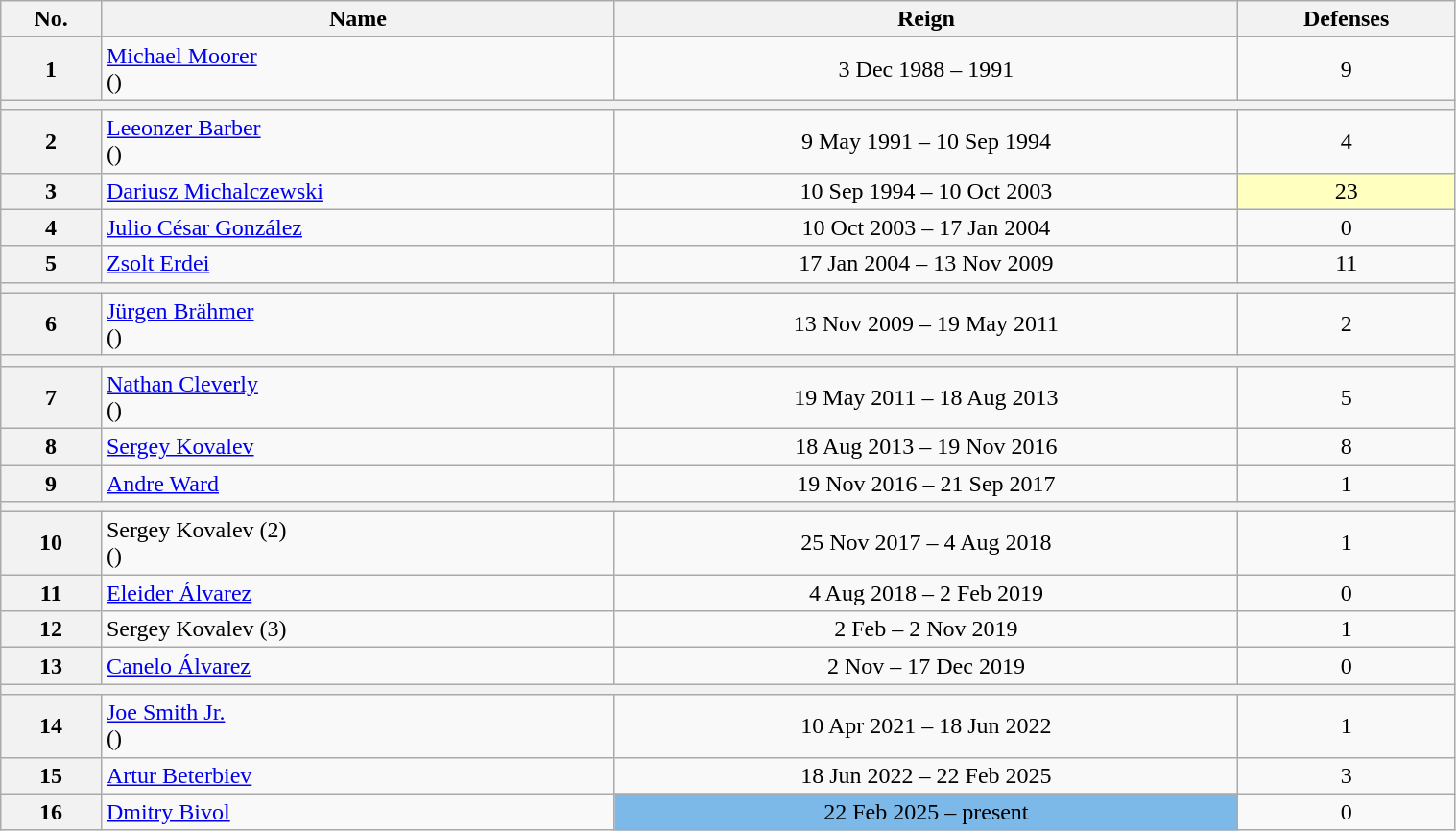<table class="wikitable sortable" style="width:80%;">
<tr>
<th>No.</th>
<th>Name</th>
<th>Reign</th>
<th>Defenses</th>
</tr>
<tr align=center>
<th>1</th>
<td align=left><a href='#'>Michael Moorer</a><br>()</td>
<td>3 Dec 1988 – 1991</td>
<td>9</td>
</tr>
<tr align=center>
<th colspan="4"></th>
</tr>
<tr align=center>
<th>2</th>
<td align=left><a href='#'>Leeonzer Barber</a><br>()</td>
<td>9 May 1991 – 10 Sep 1994</td>
<td>4</td>
</tr>
<tr align=center>
<th>3</th>
<td align=left><a href='#'>Dariusz Michalczewski</a></td>
<td>10 Sep 1994 – 10 Oct 2003</td>
<td style="background:#ffffbf;">23</td>
</tr>
<tr align=center>
<th>4</th>
<td align=left><a href='#'>Julio César González</a></td>
<td>10 Oct 2003 – 17 Jan 2004</td>
<td>0</td>
</tr>
<tr align=center>
<th>5</th>
<td align=left><a href='#'>Zsolt Erdei</a></td>
<td>17 Jan 2004 – 13 Nov 2009</td>
<td>11</td>
</tr>
<tr align=center>
<th colspan="4"></th>
</tr>
<tr align=center>
<th>6</th>
<td align=left><a href='#'>Jürgen Brähmer</a><br>()</td>
<td>13 Nov 2009 – 19 May 2011</td>
<td>2</td>
</tr>
<tr align=center>
<th colspan="4"></th>
</tr>
<tr align=center>
<th>7</th>
<td align=left><a href='#'>Nathan Cleverly</a><br>()</td>
<td>19 May 2011 – 18 Aug 2013</td>
<td>5</td>
</tr>
<tr align=center>
<th>8</th>
<td align=left><a href='#'>Sergey Kovalev</a></td>
<td>18 Aug 2013 – 19 Nov 2016</td>
<td>8</td>
</tr>
<tr align=center>
<th>9</th>
<td align=left><a href='#'>Andre Ward</a></td>
<td>19 Nov 2016 – 21 Sep 2017</td>
<td>1</td>
</tr>
<tr align=center>
<th colspan="4"></th>
</tr>
<tr align=center>
<th>10</th>
<td align=left>Sergey Kovalev (2)<br>()</td>
<td>25 Nov 2017 – 4 Aug 2018</td>
<td>1</td>
</tr>
<tr align=center>
<th>11</th>
<td align=left><a href='#'>Eleider Álvarez</a></td>
<td>4 Aug 2018 – 2 Feb 2019</td>
<td>0</td>
</tr>
<tr align=center>
<th>12</th>
<td align=left>Sergey Kovalev (3)</td>
<td>2 Feb – 2 Nov 2019</td>
<td>1</td>
</tr>
<tr align=center>
<th>13</th>
<td align=left><a href='#'>Canelo Álvarez</a></td>
<td>2 Nov – 17 Dec 2019</td>
<td>0</td>
</tr>
<tr align=center>
<th colspan="4"></th>
</tr>
<tr align=center>
<th>14</th>
<td align=left><a href='#'>Joe Smith Jr.</a><br>()</td>
<td>10 Apr 2021 – 18 Jun 2022</td>
<td>1</td>
</tr>
<tr align=center>
<th>15</th>
<td align=left><a href='#'>Artur Beterbiev</a></td>
<td>18 Jun 2022 – 22 Feb 2025</td>
<td>3</td>
</tr>
<tr align=center>
<th>16</th>
<td align=left><a href='#'>Dmitry Bivol</a></td>
<td style="background:#7CB9E8;">22 Feb 2025 – present</td>
<td>0</td>
</tr>
</table>
